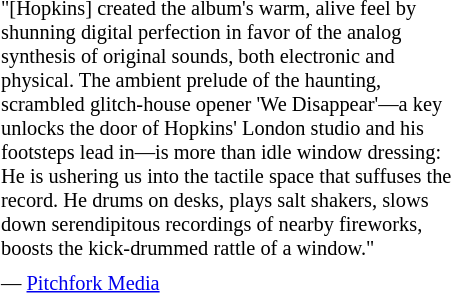<table class="toccolours" style="float: right; margin-left: 0.5em; margin-right: 2em; font-size: 85%; background:offwhite; color:black; width:23em; max-width: 40%;" cellspacing="5">
<tr>
<td style="text-align: left;">"[Hopkins] created the album's warm, alive feel by shunning digital perfection in favor of the analog synthesis of original sounds, both electronic and physical. The ambient prelude of the haunting, scrambled glitch-house opener 'We Disappear'—a key unlocks the door of Hopkins' London studio and his footsteps lead in—is more than idle window dressing: He is ushering us into the tactile space that suffuses the record. He drums on desks, plays salt shakers, slows down serendipitous recordings of nearby fireworks, boosts the kick-drummed rattle of a window."</td>
</tr>
<tr>
<td style="text-align: left;">— <a href='#'>Pitchfork Media</a></td>
</tr>
</table>
